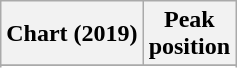<table class="wikitable sortable plainrowheaders">
<tr>
<th>Chart (2019)</th>
<th>Peak<br>position</th>
</tr>
<tr>
</tr>
<tr>
</tr>
</table>
